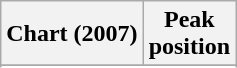<table class="wikitable sortable plainrowheaders">
<tr>
<th>Chart (2007)</th>
<th>Peak<br>position</th>
</tr>
<tr>
</tr>
<tr>
</tr>
</table>
